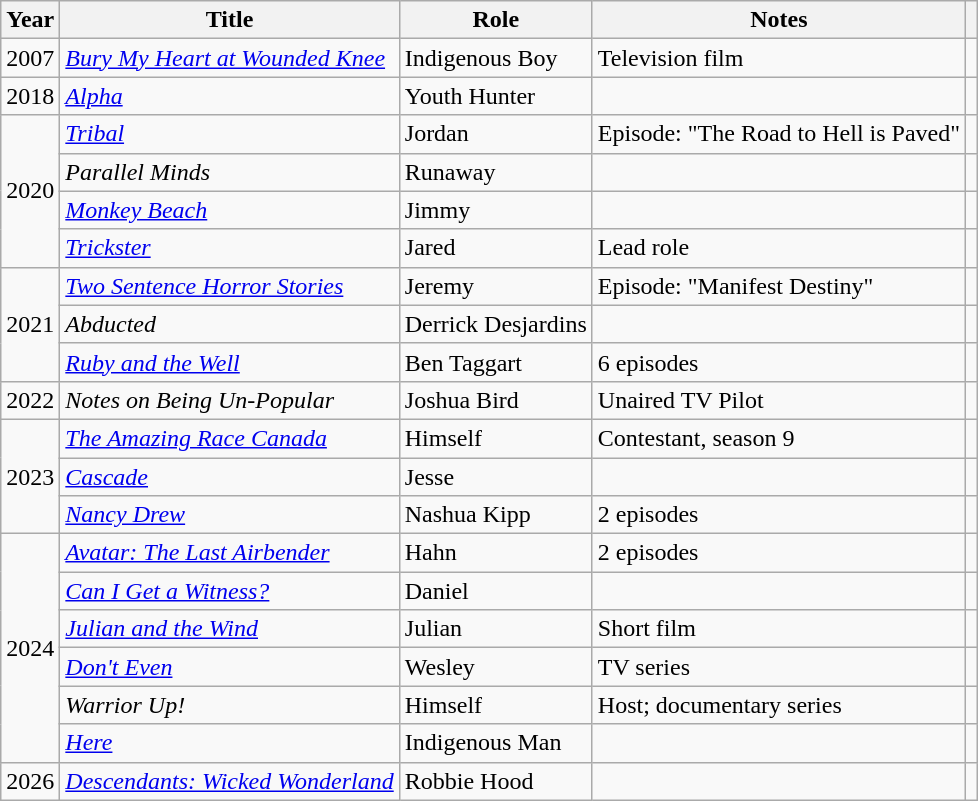<table class="wikitable sortable">
<tr>
<th>Year</th>
<th>Title</th>
<th>Role</th>
<th class="unsortable">Notes</th>
<th class="unsortable"></th>
</tr>
<tr>
<td>2007</td>
<td><em><a href='#'>Bury My Heart at Wounded Knee</a></em></td>
<td>Indigenous Boy</td>
<td>Television film</td>
<td></td>
</tr>
<tr>
<td>2018</td>
<td><em><a href='#'>Alpha</a></em></td>
<td>Youth Hunter</td>
<td></td>
<td></td>
</tr>
<tr>
<td rowspan=4>2020</td>
<td><em><a href='#'>Tribal</a></em></td>
<td>Jordan</td>
<td>Episode: "The Road to Hell is Paved"</td>
<td></td>
</tr>
<tr>
<td><em>Parallel Minds</em></td>
<td>Runaway</td>
<td></td>
<td></td>
</tr>
<tr>
<td><em><a href='#'>Monkey Beach</a></em></td>
<td>Jimmy</td>
<td></td>
<td></td>
</tr>
<tr>
<td><em><a href='#'>Trickster</a></em></td>
<td>Jared</td>
<td>Lead role</td>
<td></td>
</tr>
<tr>
<td rowspan=3>2021</td>
<td><em><a href='#'>Two Sentence Horror Stories</a></em></td>
<td>Jeremy</td>
<td>Episode: "Manifest Destiny"</td>
<td></td>
</tr>
<tr>
<td><em>Abducted</em></td>
<td>Derrick Desjardins</td>
<td></td>
<td></td>
</tr>
<tr>
<td><em><a href='#'>Ruby and the Well</a></em></td>
<td>Ben Taggart</td>
<td>6 episodes</td>
<td></td>
</tr>
<tr>
<td>2022</td>
<td><em>Notes on Being Un-Popular</em></td>
<td>Joshua Bird</td>
<td>Unaired TV Pilot</td>
<td></td>
</tr>
<tr>
<td rowspan=3>2023</td>
<td data-sort-value="Amazing Race Canada, The"><em><a href='#'>The Amazing Race Canada</a></em></td>
<td>Himself</td>
<td>Contestant, season 9</td>
<td></td>
</tr>
<tr>
<td><em><a href='#'>Cascade</a></em></td>
<td>Jesse</td>
<td></td>
<td></td>
</tr>
<tr>
<td><em><a href='#'>Nancy Drew</a></em></td>
<td>Nashua Kipp</td>
<td>2 episodes</td>
<td></td>
</tr>
<tr>
<td rowspan=6>2024</td>
<td><em><a href='#'>Avatar: The Last Airbender</a></em></td>
<td>Hahn</td>
<td>2 episodes</td>
<td></td>
</tr>
<tr>
<td><em><a href='#'>Can I Get a Witness?</a></em></td>
<td>Daniel</td>
<td></td>
</tr>
<tr>
<td><em><a href='#'>Julian and the Wind</a></em></td>
<td>Julian</td>
<td>Short film</td>
<td></td>
</tr>
<tr>
<td><em><a href='#'>Don't Even</a></em></td>
<td>Wesley</td>
<td>TV series</td>
<td></td>
</tr>
<tr>
<td><em>Warrior Up!</em></td>
<td>Himself</td>
<td>Host; documentary series</td>
<td></td>
</tr>
<tr>
<td><em><a href='#'>Here</a></em></td>
<td>Indigenous Man</td>
<td></td>
<td></td>
</tr>
<tr>
<td>2026</td>
<td><em><a href='#'>Descendants: Wicked Wonderland</a></em></td>
<td>Robbie Hood</td>
<td></td>
<td></td>
</tr>
</table>
